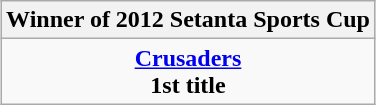<table class="wikitable" style="text-align: center; margin: 0 auto;">
<tr>
<th>Winner of 2012 Setanta Sports Cup</th>
</tr>
<tr>
<td> <strong><a href='#'>Crusaders</a></strong><br><strong>1st title</strong></td>
</tr>
</table>
